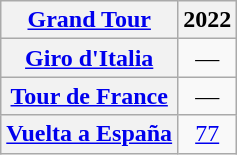<table class="wikitable plainrowheaders">
<tr>
<th scope="col"><a href='#'>Grand Tour</a></th>
<th scope="col">2022</th>
</tr>
<tr style="text-align:center;">
<th scope="row"> <a href='#'>Giro d'Italia</a></th>
<td>—</td>
</tr>
<tr style="text-align:center;">
<th scope="row"> <a href='#'>Tour de France</a></th>
<td>—</td>
</tr>
<tr style="text-align:center;">
<th scope="row"> <a href='#'>Vuelta a España</a></th>
<td><a href='#'>77</a></td>
</tr>
</table>
